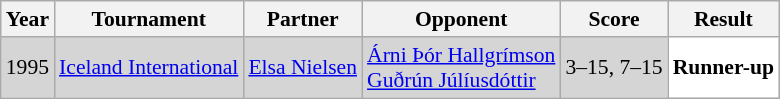<table class="sortable wikitable" style="font-size: 90%;">
<tr>
<th>Year</th>
<th>Tournament</th>
<th>Partner</th>
<th>Opponent</th>
<th>Score</th>
<th>Result</th>
</tr>
<tr style="background:#D5D5D5">
<td align="center">1995</td>
<td align="left"><a href='#'>Iceland International</a></td>
<td align="left"> <a href='#'>Elsa Nielsen</a></td>
<td align="left"> <a href='#'>Árni Þór Hallgrímson</a><br> <a href='#'>Guðrún Júlíusdóttir</a></td>
<td align="left">3–15, 7–15</td>
<td style="text-align:left; background:white"><strong> Runner-up</strong></td>
</tr>
</table>
